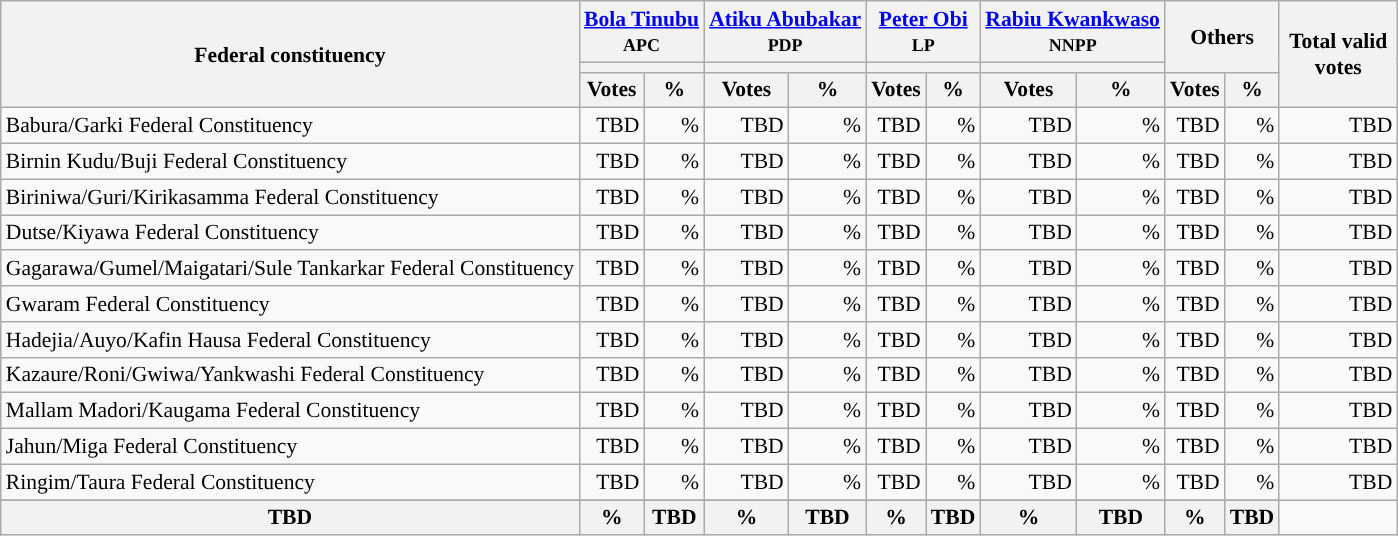<table class="wikitable sortable" style="text-align:right; font-size:90%">
<tr>
<th rowspan="3" style="max-width:7.5em;">Federal constituency</th>
<th colspan="2"><a href='#'>Bola Tinubu</a><br><small>APC</small></th>
<th colspan="2"><a href='#'>Atiku Abubakar</a><br><small>PDP</small></th>
<th colspan="2"><a href='#'>Peter Obi</a><br><small>LP</small></th>
<th colspan="2"><a href='#'>Rabiu Kwankwaso</a><br><small>NNPP</small></th>
<th colspan="2" rowspan="2">Others</th>
<th rowspan="3" style="max-width:5em;">Total valid votes</th>
</tr>
<tr>
<th colspan=2 style="background-color:"></th>
<th colspan=2 style="background-color:"></th>
<th colspan=2 style="background-color:"></th>
<th colspan=2 style="background-color:"></th>
</tr>
<tr>
<th>Votes</th>
<th>%</th>
<th>Votes</th>
<th>%</th>
<th>Votes</th>
<th>%</th>
<th>Votes</th>
<th>%</th>
<th>Votes</th>
<th>%</th>
</tr>
<tr style="background-color:#">
<td style="text-align:left;">Babura/Garki Federal Constituency</td>
<td>TBD</td>
<td>%</td>
<td>TBD</td>
<td>%</td>
<td>TBD</td>
<td>%</td>
<td>TBD</td>
<td>%</td>
<td>TBD</td>
<td>%</td>
<td>TBD</td>
</tr>
<tr style="background-color:#">
<td style="text-align:left;">Birnin Kudu/Buji Federal Constituency</td>
<td>TBD</td>
<td>%</td>
<td>TBD</td>
<td>%</td>
<td>TBD</td>
<td>%</td>
<td>TBD</td>
<td>%</td>
<td>TBD</td>
<td>%</td>
<td>TBD</td>
</tr>
<tr style="background-color:#">
<td style="text-align:left;">Biriniwa/Guri/Kirikasamma Federal Constituency</td>
<td>TBD</td>
<td>%</td>
<td>TBD</td>
<td>%</td>
<td>TBD</td>
<td>%</td>
<td>TBD</td>
<td>%</td>
<td>TBD</td>
<td>%</td>
<td>TBD</td>
</tr>
<tr style="background-color:#">
<td style="text-align:left;">Dutse/Kiyawa Federal Constituency</td>
<td>TBD</td>
<td>%</td>
<td>TBD</td>
<td>%</td>
<td>TBD</td>
<td>%</td>
<td>TBD</td>
<td>%</td>
<td>TBD</td>
<td>%</td>
<td>TBD</td>
</tr>
<tr style="background-color:#">
<td style="text-align:left;">Gagarawa/Gumel/Maigatari/Sule Tankarkar Federal Constituency</td>
<td>TBD</td>
<td>%</td>
<td>TBD</td>
<td>%</td>
<td>TBD</td>
<td>%</td>
<td>TBD</td>
<td>%</td>
<td>TBD</td>
<td>%</td>
<td>TBD</td>
</tr>
<tr style="background-color:#">
<td style="text-align:left;">Gwaram Federal Constituency</td>
<td>TBD</td>
<td>%</td>
<td>TBD</td>
<td>%</td>
<td>TBD</td>
<td>%</td>
<td>TBD</td>
<td>%</td>
<td>TBD</td>
<td>%</td>
<td>TBD</td>
</tr>
<tr style="background-color:#">
<td style="text-align:left;">Hadejia/Auyo/Kafin Hausa Federal Constituency</td>
<td>TBD</td>
<td>%</td>
<td>TBD</td>
<td>%</td>
<td>TBD</td>
<td>%</td>
<td>TBD</td>
<td>%</td>
<td>TBD</td>
<td>%</td>
<td>TBD</td>
</tr>
<tr style="background-color:#">
<td style="text-align:left;">Kazaure/Roni/Gwiwa/Yankwashi Federal Constituency</td>
<td>TBD</td>
<td>%</td>
<td>TBD</td>
<td>%</td>
<td>TBD</td>
<td>%</td>
<td>TBD</td>
<td>%</td>
<td>TBD</td>
<td>%</td>
<td>TBD</td>
</tr>
<tr style="background-color:#">
<td style="text-align:left;">Mallam Madori/Kaugama Federal Constituency</td>
<td>TBD</td>
<td>%</td>
<td>TBD</td>
<td>%</td>
<td>TBD</td>
<td>%</td>
<td>TBD</td>
<td>%</td>
<td>TBD</td>
<td>%</td>
<td>TBD</td>
</tr>
<tr style="background-color:#">
<td style="text-align:left;">Jahun/Miga Federal Constituency</td>
<td>TBD</td>
<td>%</td>
<td>TBD</td>
<td>%</td>
<td>TBD</td>
<td>%</td>
<td>TBD</td>
<td>%</td>
<td>TBD</td>
<td>%</td>
<td>TBD</td>
</tr>
<tr style="background-color:#">
<td style="text-align:left;">Ringim/Taura Federal Constituency</td>
<td>TBD</td>
<td>%</td>
<td>TBD</td>
<td>%</td>
<td>TBD</td>
<td>%</td>
<td>TBD</td>
<td>%</td>
<td>TBD</td>
<td>%</td>
<td>TBD</td>
</tr>
<tr>
</tr>
<tr>
<th>TBD</th>
<th>%</th>
<th>TBD</th>
<th>%</th>
<th>TBD</th>
<th>%</th>
<th>TBD</th>
<th>%</th>
<th>TBD</th>
<th>%</th>
<th>TBD</th>
</tr>
</table>
